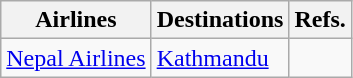<table class="wikitable sortable">
<tr>
<th>Airlines</th>
<th>Destinations</th>
<th><abbr>Refs.</abbr></th>
</tr>
<tr>
<td><a href='#'>Nepal Airlines</a></td>
<td><a href='#'>Kathmandu</a></td>
<td></td>
</tr>
</table>
